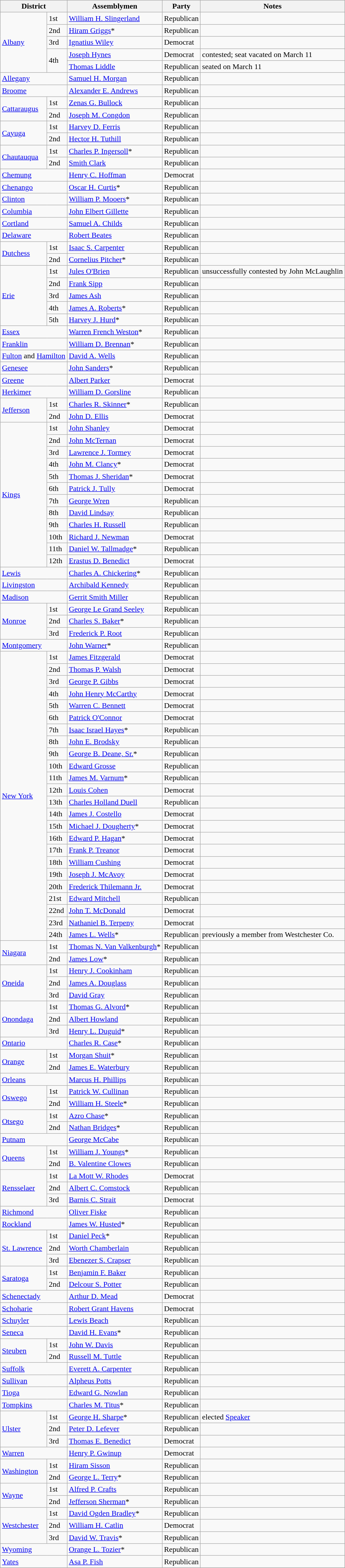<table class=wikitable>
<tr>
<th colspan="2">District</th>
<th>Assemblymen</th>
<th>Party</th>
<th>Notes</th>
</tr>
<tr>
<td rowspan="5"><a href='#'>Albany</a></td>
<td>1st</td>
<td><a href='#'>William H. Slingerland</a></td>
<td>Republican</td>
<td></td>
</tr>
<tr>
<td>2nd</td>
<td><a href='#'>Hiram Griggs</a>*</td>
<td>Republican</td>
<td></td>
</tr>
<tr>
<td>3rd</td>
<td><a href='#'>Ignatius Wiley</a></td>
<td>Democrat</td>
<td></td>
</tr>
<tr>
<td rowspan="2">4th</td>
<td><a href='#'>Joseph Hynes</a></td>
<td>Democrat</td>
<td>contested; seat vacated on March 11</td>
</tr>
<tr>
<td><a href='#'>Thomas Liddle</a></td>
<td>Republican</td>
<td>seated on March 11</td>
</tr>
<tr>
<td colspan="2"><a href='#'>Allegany</a></td>
<td><a href='#'>Samuel H. Morgan</a></td>
<td>Republican</td>
<td></td>
</tr>
<tr>
<td colspan="2"><a href='#'>Broome</a></td>
<td><a href='#'>Alexander E. Andrews</a></td>
<td>Republican</td>
<td></td>
</tr>
<tr>
<td rowspan="2"><a href='#'>Cattaraugus</a></td>
<td>1st</td>
<td><a href='#'>Zenas G. Bullock</a></td>
<td>Republican</td>
<td></td>
</tr>
<tr>
<td>2nd</td>
<td><a href='#'>Joseph M. Congdon</a></td>
<td>Republican</td>
<td></td>
</tr>
<tr>
<td rowspan="2"><a href='#'>Cayuga</a></td>
<td>1st</td>
<td><a href='#'>Harvey D. Ferris</a></td>
<td>Republican</td>
<td></td>
</tr>
<tr>
<td>2nd</td>
<td><a href='#'>Hector H. Tuthill</a></td>
<td>Republican</td>
<td></td>
</tr>
<tr>
<td rowspan="2"><a href='#'>Chautauqua</a></td>
<td>1st</td>
<td><a href='#'>Charles P. Ingersoll</a>*</td>
<td>Republican</td>
<td></td>
</tr>
<tr>
<td>2nd</td>
<td><a href='#'>Smith Clark</a></td>
<td>Republican</td>
<td></td>
</tr>
<tr>
<td colspan="2"><a href='#'>Chemung</a></td>
<td><a href='#'>Henry C. Hoffman</a></td>
<td>Democrat</td>
<td></td>
</tr>
<tr>
<td colspan="2"><a href='#'>Chenango</a></td>
<td><a href='#'>Oscar H. Curtis</a>*</td>
<td>Republican</td>
<td></td>
</tr>
<tr>
<td colspan="2"><a href='#'>Clinton</a></td>
<td><a href='#'>William P. Mooers</a>*</td>
<td>Republican</td>
<td></td>
</tr>
<tr>
<td colspan="2"><a href='#'>Columbia</a></td>
<td><a href='#'>John Elbert Gillette</a></td>
<td>Republican</td>
<td></td>
</tr>
<tr>
<td colspan="2"><a href='#'>Cortland</a></td>
<td><a href='#'>Samuel A. Childs</a></td>
<td>Republican</td>
<td></td>
</tr>
<tr>
<td colspan="2"><a href='#'>Delaware</a></td>
<td><a href='#'>Robert Beates</a></td>
<td>Republican</td>
<td></td>
</tr>
<tr>
<td rowspan="2"><a href='#'>Dutchess</a></td>
<td>1st</td>
<td><a href='#'>Isaac S. Carpenter</a></td>
<td>Republican</td>
<td></td>
</tr>
<tr>
<td>2nd</td>
<td><a href='#'>Cornelius Pitcher</a>*</td>
<td>Republican</td>
<td></td>
</tr>
<tr>
<td rowspan="5"><a href='#'>Erie</a></td>
<td>1st</td>
<td><a href='#'>Jules O'Brien</a></td>
<td>Republican</td>
<td>unsuccessfully contested by John McLaughlin</td>
</tr>
<tr>
<td>2nd</td>
<td><a href='#'>Frank Sipp</a></td>
<td>Republican</td>
<td></td>
</tr>
<tr>
<td>3rd</td>
<td><a href='#'>James Ash</a></td>
<td>Republican</td>
<td></td>
</tr>
<tr>
<td>4th</td>
<td><a href='#'>James A. Roberts</a>*</td>
<td>Republican</td>
<td></td>
</tr>
<tr>
<td>5th</td>
<td><a href='#'>Harvey J. Hurd</a>*</td>
<td>Republican</td>
<td></td>
</tr>
<tr>
<td colspan="2"><a href='#'>Essex</a></td>
<td><a href='#'>Warren French Weston</a>*</td>
<td>Republican</td>
<td></td>
</tr>
<tr>
<td colspan="2"><a href='#'>Franklin</a></td>
<td><a href='#'>William D. Brennan</a>*</td>
<td>Republican</td>
<td></td>
</tr>
<tr>
<td colspan="2"><a href='#'>Fulton</a> and <a href='#'>Hamilton</a></td>
<td><a href='#'>David A. Wells</a></td>
<td>Republican</td>
<td></td>
</tr>
<tr>
<td colspan="2"><a href='#'>Genesee</a></td>
<td><a href='#'>John Sanders</a>*</td>
<td>Republican</td>
<td></td>
</tr>
<tr>
<td colspan="2"><a href='#'>Greene</a></td>
<td><a href='#'>Albert Parker</a></td>
<td>Democrat</td>
<td></td>
</tr>
<tr>
<td colspan="2"><a href='#'>Herkimer</a></td>
<td><a href='#'>William D. Gorsline</a></td>
<td>Republican</td>
<td></td>
</tr>
<tr>
<td rowspan="2"><a href='#'>Jefferson</a></td>
<td>1st</td>
<td><a href='#'>Charles R. Skinner</a>*</td>
<td>Republican</td>
<td></td>
</tr>
<tr>
<td>2nd</td>
<td><a href='#'>John D. Ellis</a></td>
<td>Democrat</td>
<td></td>
</tr>
<tr>
<td rowspan="12"><a href='#'>Kings</a></td>
<td>1st</td>
<td><a href='#'>John Shanley</a></td>
<td>Democrat</td>
<td></td>
</tr>
<tr>
<td>2nd</td>
<td><a href='#'>John McTernan</a></td>
<td>Democrat</td>
<td></td>
</tr>
<tr>
<td>3rd</td>
<td><a href='#'>Lawrence J. Tormey</a></td>
<td>Democrat</td>
<td></td>
</tr>
<tr>
<td>4th</td>
<td><a href='#'>John M. Clancy</a>*</td>
<td>Democrat</td>
<td></td>
</tr>
<tr>
<td>5th</td>
<td><a href='#'>Thomas J. Sheridan</a>*</td>
<td>Democrat</td>
<td></td>
</tr>
<tr>
<td>6th</td>
<td><a href='#'>Patrick J. Tully</a></td>
<td>Democrat</td>
<td></td>
</tr>
<tr>
<td>7th</td>
<td><a href='#'>George Wren</a></td>
<td>Republican</td>
<td></td>
</tr>
<tr>
<td>8th</td>
<td><a href='#'>David Lindsay</a></td>
<td>Republican</td>
<td></td>
</tr>
<tr>
<td>9th</td>
<td><a href='#'>Charles H. Russell</a></td>
<td>Republican</td>
<td></td>
</tr>
<tr>
<td>10th</td>
<td><a href='#'>Richard J. Newman</a></td>
<td>Democrat</td>
<td></td>
</tr>
<tr>
<td>11th</td>
<td><a href='#'>Daniel W. Tallmadge</a>*</td>
<td>Republican</td>
<td></td>
</tr>
<tr>
<td>12th</td>
<td><a href='#'>Erastus D. Benedict</a></td>
<td>Democrat</td>
<td></td>
</tr>
<tr>
<td colspan="2"><a href='#'>Lewis</a></td>
<td><a href='#'>Charles A. Chickering</a>*</td>
<td>Republican</td>
<td></td>
</tr>
<tr>
<td colspan="2"><a href='#'>Livingston</a></td>
<td><a href='#'>Archibald Kennedy</a></td>
<td>Republican</td>
<td></td>
</tr>
<tr>
<td colspan="2"><a href='#'>Madison</a></td>
<td><a href='#'>Gerrit Smith Miller</a></td>
<td>Republican</td>
<td></td>
</tr>
<tr>
<td rowspan="3"><a href='#'>Monroe</a></td>
<td>1st</td>
<td><a href='#'>George Le Grand Seeley</a></td>
<td>Republican</td>
<td></td>
</tr>
<tr>
<td>2nd</td>
<td><a href='#'>Charles S. Baker</a>*</td>
<td>Republican</td>
<td></td>
</tr>
<tr>
<td>3rd</td>
<td><a href='#'>Frederick P. Root</a></td>
<td>Republican</td>
<td></td>
</tr>
<tr>
<td colspan="2"><a href='#'>Montgomery</a></td>
<td><a href='#'>John Warner</a>*</td>
<td>Republican</td>
<td></td>
</tr>
<tr>
<td rowspan="24"><a href='#'>New York</a></td>
<td>1st</td>
<td><a href='#'>James Fitzgerald</a></td>
<td>Democrat</td>
<td></td>
</tr>
<tr>
<td>2nd</td>
<td><a href='#'>Thomas P. Walsh</a></td>
<td>Democrat</td>
<td></td>
</tr>
<tr>
<td>3rd</td>
<td><a href='#'>George P. Gibbs</a></td>
<td>Democrat</td>
<td></td>
</tr>
<tr>
<td>4th</td>
<td><a href='#'>John Henry McCarthy</a></td>
<td>Democrat</td>
<td></td>
</tr>
<tr>
<td>5th</td>
<td><a href='#'>Warren C. Bennett</a></td>
<td>Democrat</td>
<td></td>
</tr>
<tr>
<td>6th</td>
<td><a href='#'>Patrick O'Connor</a></td>
<td>Democrat</td>
<td></td>
</tr>
<tr>
<td>7th</td>
<td><a href='#'>Isaac Israel Hayes</a>*</td>
<td>Republican</td>
<td></td>
</tr>
<tr>
<td>8th</td>
<td><a href='#'>John E. Brodsky</a></td>
<td>Republican</td>
<td></td>
</tr>
<tr>
<td>9th</td>
<td><a href='#'>George B. Deane, Sr.</a>*</td>
<td>Republican</td>
<td></td>
</tr>
<tr>
<td>10th</td>
<td><a href='#'>Edward Grosse</a></td>
<td>Republican</td>
<td></td>
</tr>
<tr>
<td>11th</td>
<td><a href='#'>James M. Varnum</a>*</td>
<td>Republican</td>
<td></td>
</tr>
<tr>
<td>12th</td>
<td><a href='#'>Louis Cohen</a></td>
<td>Democrat</td>
<td></td>
</tr>
<tr>
<td>13th</td>
<td><a href='#'>Charles Holland Duell</a></td>
<td>Republican</td>
<td></td>
</tr>
<tr>
<td>14th</td>
<td><a href='#'>James J. Costello</a></td>
<td>Democrat</td>
<td></td>
</tr>
<tr>
<td>15th</td>
<td><a href='#'>Michael J. Dougherty</a>*</td>
<td>Democrat</td>
<td></td>
</tr>
<tr>
<td>16th</td>
<td><a href='#'>Edward P. Hagan</a>*</td>
<td>Democrat</td>
<td></td>
</tr>
<tr>
<td>17th</td>
<td><a href='#'>Frank P. Treanor</a></td>
<td>Democrat</td>
<td></td>
</tr>
<tr>
<td>18th</td>
<td><a href='#'>William Cushing</a></td>
<td>Democrat</td>
<td></td>
</tr>
<tr>
<td>19th</td>
<td><a href='#'>Joseph J. McAvoy</a></td>
<td>Democrat</td>
<td></td>
</tr>
<tr>
<td>20th</td>
<td><a href='#'>Frederick Thilemann Jr.</a></td>
<td>Democrat</td>
<td></td>
</tr>
<tr>
<td>21st</td>
<td><a href='#'>Edward Mitchell</a></td>
<td>Republican</td>
<td></td>
</tr>
<tr>
<td>22nd</td>
<td><a href='#'>John T. McDonald</a></td>
<td>Democrat</td>
<td></td>
</tr>
<tr>
<td>23rd</td>
<td><a href='#'>Nathaniel B. Terpeny</a></td>
<td>Democrat</td>
<td></td>
</tr>
<tr>
<td>24th</td>
<td><a href='#'>James L. Wells</a>*</td>
<td>Republican</td>
<td>previously a member from Westchester Co.</td>
</tr>
<tr>
<td rowspan="2"><a href='#'>Niagara</a></td>
<td>1st</td>
<td><a href='#'>Thomas N. Van Valkenburgh</a>*</td>
<td>Republican</td>
<td></td>
</tr>
<tr>
<td>2nd</td>
<td><a href='#'>James Low</a>*</td>
<td>Republican</td>
<td></td>
</tr>
<tr>
<td rowspan="3"><a href='#'>Oneida</a></td>
<td>1st</td>
<td><a href='#'>Henry J. Cookinham</a></td>
<td>Republican</td>
<td></td>
</tr>
<tr>
<td>2nd</td>
<td><a href='#'>James A. Douglass</a></td>
<td>Republican</td>
<td></td>
</tr>
<tr>
<td>3rd</td>
<td><a href='#'>David Gray</a></td>
<td>Republican</td>
<td></td>
</tr>
<tr>
<td rowspan="3"><a href='#'>Onondaga</a></td>
<td>1st</td>
<td><a href='#'>Thomas G. Alvord</a>*</td>
<td>Republican</td>
<td></td>
</tr>
<tr>
<td>2nd</td>
<td><a href='#'>Albert Howland</a></td>
<td>Republican</td>
<td></td>
</tr>
<tr>
<td>3rd</td>
<td><a href='#'>Henry L. Duguid</a>*</td>
<td>Republican</td>
<td></td>
</tr>
<tr>
<td colspan="2"><a href='#'>Ontario</a></td>
<td><a href='#'>Charles R. Case</a>*</td>
<td>Republican</td>
<td></td>
</tr>
<tr>
<td rowspan="2"><a href='#'>Orange</a></td>
<td>1st</td>
<td><a href='#'>Morgan Shuit</a>*</td>
<td>Republican</td>
<td></td>
</tr>
<tr>
<td>2nd</td>
<td><a href='#'>James E. Waterbury</a></td>
<td>Republican</td>
<td></td>
</tr>
<tr>
<td colspan="2"><a href='#'>Orleans</a></td>
<td><a href='#'>Marcus H. Phillips</a></td>
<td>Republican</td>
<td></td>
</tr>
<tr>
<td rowspan="2"><a href='#'>Oswego</a></td>
<td>1st</td>
<td><a href='#'>Patrick W. Cullinan</a></td>
<td>Republican</td>
<td></td>
</tr>
<tr>
<td>2nd</td>
<td><a href='#'>William H. Steele</a>*</td>
<td>Republican</td>
<td></td>
</tr>
<tr>
<td rowspan="2"><a href='#'>Otsego</a></td>
<td>1st</td>
<td><a href='#'>Azro Chase</a>*</td>
<td>Republican</td>
<td></td>
</tr>
<tr>
<td>2nd</td>
<td><a href='#'>Nathan Bridges</a>*</td>
<td>Republican</td>
<td></td>
</tr>
<tr>
<td colspan="2"><a href='#'>Putnam</a></td>
<td><a href='#'>George McCabe</a></td>
<td>Republican</td>
<td></td>
</tr>
<tr>
<td rowspan="2"><a href='#'>Queens</a></td>
<td>1st</td>
<td><a href='#'>William J. Youngs</a>*</td>
<td>Republican</td>
<td></td>
</tr>
<tr>
<td>2nd</td>
<td><a href='#'>B. Valentine Clowes</a></td>
<td>Republican</td>
<td></td>
</tr>
<tr>
<td rowspan="3"><a href='#'>Rensselaer</a></td>
<td>1st</td>
<td><a href='#'>La Mott W. Rhodes</a></td>
<td>Democrat</td>
<td></td>
</tr>
<tr>
<td>2nd</td>
<td><a href='#'>Albert C. Comstock</a></td>
<td>Republican</td>
<td></td>
</tr>
<tr>
<td>3rd</td>
<td><a href='#'>Barnis C. Strait</a></td>
<td>Democrat</td>
<td></td>
</tr>
<tr>
<td colspan="2"><a href='#'>Richmond</a></td>
<td><a href='#'>Oliver Fiske</a></td>
<td>Republican</td>
<td></td>
</tr>
<tr>
<td colspan="2"><a href='#'>Rockland</a></td>
<td><a href='#'>James W. Husted</a>*</td>
<td>Republican</td>
<td></td>
</tr>
<tr>
<td rowspan="3"><a href='#'>St. Lawrence</a></td>
<td>1st</td>
<td><a href='#'>Daniel Peck</a>*</td>
<td>Republican</td>
<td></td>
</tr>
<tr>
<td>2nd</td>
<td><a href='#'>Worth Chamberlain</a></td>
<td>Republican</td>
<td></td>
</tr>
<tr>
<td>3rd</td>
<td><a href='#'>Ebenezer S. Crapser</a></td>
<td>Republican</td>
<td></td>
</tr>
<tr>
<td rowspan="2"><a href='#'>Saratoga</a></td>
<td>1st</td>
<td><a href='#'>Benjamin F. Baker</a></td>
<td>Republican</td>
<td></td>
</tr>
<tr>
<td>2nd</td>
<td><a href='#'>Delcour S. Potter</a></td>
<td>Republican</td>
<td></td>
</tr>
<tr>
<td colspan="2"><a href='#'>Schenectady</a></td>
<td><a href='#'>Arthur D. Mead</a></td>
<td>Democrat</td>
<td></td>
</tr>
<tr>
<td colspan="2"><a href='#'>Schoharie</a></td>
<td><a href='#'>Robert Grant Havens</a></td>
<td>Democrat</td>
<td></td>
</tr>
<tr>
<td colspan="2"><a href='#'>Schuyler</a></td>
<td><a href='#'>Lewis Beach</a></td>
<td>Republican</td>
<td></td>
</tr>
<tr>
<td colspan="2"><a href='#'>Seneca</a></td>
<td><a href='#'>David H. Evans</a>*</td>
<td>Republican</td>
<td></td>
</tr>
<tr>
<td rowspan="2"><a href='#'>Steuben</a></td>
<td>1st</td>
<td><a href='#'>John W. Davis</a></td>
<td>Republican</td>
<td></td>
</tr>
<tr>
<td>2nd</td>
<td><a href='#'>Russell M. Tuttle</a></td>
<td>Republican</td>
<td></td>
</tr>
<tr>
<td colspan="2"><a href='#'>Suffolk</a></td>
<td><a href='#'>Everett A. Carpenter</a></td>
<td>Republican</td>
<td></td>
</tr>
<tr>
<td colspan="2"><a href='#'>Sullivan</a></td>
<td><a href='#'>Alpheus Potts</a></td>
<td>Republican</td>
<td></td>
</tr>
<tr>
<td colspan="2"><a href='#'>Tioga</a></td>
<td><a href='#'>Edward G. Nowlan</a></td>
<td>Republican</td>
<td></td>
</tr>
<tr>
<td colspan="2"><a href='#'>Tompkins</a></td>
<td><a href='#'>Charles M. Titus</a>*</td>
<td>Republican</td>
<td></td>
</tr>
<tr>
<td rowspan="3"><a href='#'>Ulster</a></td>
<td>1st</td>
<td><a href='#'>George H. Sharpe</a>*</td>
<td>Republican</td>
<td>elected <a href='#'>Speaker</a></td>
</tr>
<tr>
<td>2nd</td>
<td><a href='#'>Peter D. Lefever</a></td>
<td>Republican</td>
<td></td>
</tr>
<tr>
<td>3rd</td>
<td><a href='#'>Thomas E. Benedict</a></td>
<td>Democrat</td>
<td></td>
</tr>
<tr>
<td colspan="2"><a href='#'>Warren</a></td>
<td><a href='#'>Henry P. Gwinup</a></td>
<td>Democrat</td>
<td></td>
</tr>
<tr>
<td rowspan="2"><a href='#'>Washington</a></td>
<td>1st</td>
<td><a href='#'>Hiram Sisson</a></td>
<td>Republican</td>
<td></td>
</tr>
<tr>
<td>2nd</td>
<td><a href='#'>George L. Terry</a>*</td>
<td>Republican</td>
<td></td>
</tr>
<tr>
<td rowspan="2"><a href='#'>Wayne</a></td>
<td>1st</td>
<td><a href='#'>Alfred P. Crafts</a></td>
<td>Republican</td>
<td></td>
</tr>
<tr>
<td>2nd</td>
<td><a href='#'>Jefferson Sherman</a>*</td>
<td>Republican</td>
<td></td>
</tr>
<tr>
<td rowspan="3"><a href='#'>Westchester</a></td>
<td>1st</td>
<td><a href='#'>David Ogden Bradley</a>*</td>
<td>Republican</td>
<td></td>
</tr>
<tr>
<td>2nd</td>
<td><a href='#'>William H. Catlin</a></td>
<td>Democrat</td>
<td></td>
</tr>
<tr>
<td>3rd</td>
<td><a href='#'>David W. Travis</a>*</td>
<td>Republican</td>
<td></td>
</tr>
<tr>
<td colspan="2"><a href='#'>Wyoming</a></td>
<td><a href='#'>Orange L. Tozier</a>*</td>
<td>Republican</td>
<td></td>
</tr>
<tr>
<td colspan="2"><a href='#'>Yates</a></td>
<td><a href='#'>Asa P. Fish</a></td>
<td>Republican</td>
<td></td>
</tr>
<tr>
</tr>
</table>
